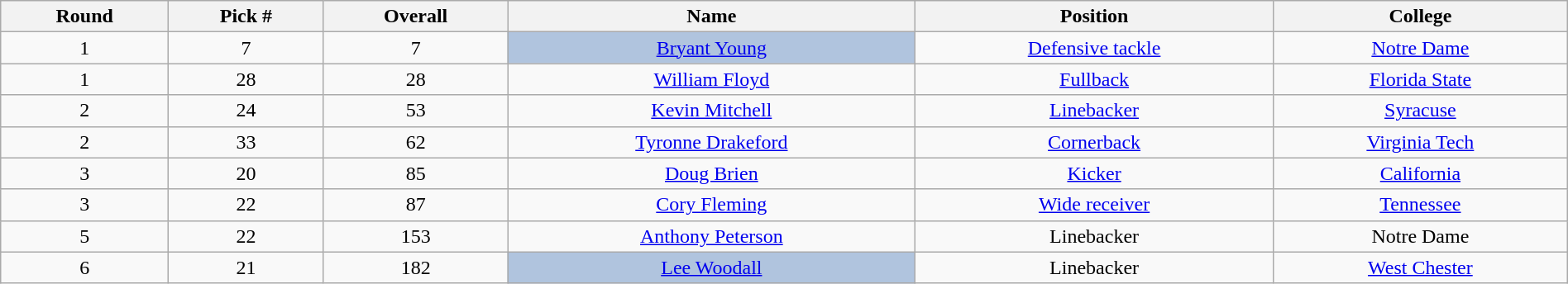<table class="wikitable sortable sortable" style="width: 100%; text-align:center">
<tr>
<th>Round</th>
<th>Pick #</th>
<th>Overall</th>
<th>Name</th>
<th>Position</th>
<th>College</th>
</tr>
<tr>
<td>1</td>
<td>7</td>
<td>7</td>
<td bgcolor=lightsteelblue><a href='#'>Bryant Young</a></td>
<td><a href='#'>Defensive tackle</a></td>
<td><a href='#'>Notre Dame</a></td>
</tr>
<tr>
<td>1</td>
<td>28</td>
<td>28</td>
<td><a href='#'>William Floyd</a></td>
<td><a href='#'>Fullback</a></td>
<td><a href='#'>Florida State</a></td>
</tr>
<tr>
<td>2</td>
<td>24</td>
<td>53</td>
<td><a href='#'>Kevin Mitchell</a></td>
<td><a href='#'>Linebacker</a></td>
<td><a href='#'>Syracuse</a></td>
</tr>
<tr>
<td>2</td>
<td>33</td>
<td>62</td>
<td><a href='#'>Tyronne Drakeford</a></td>
<td><a href='#'>Cornerback</a></td>
<td><a href='#'>Virginia Tech</a></td>
</tr>
<tr>
<td>3</td>
<td>20</td>
<td>85</td>
<td><a href='#'>Doug Brien</a></td>
<td><a href='#'>Kicker</a></td>
<td><a href='#'>California</a></td>
</tr>
<tr>
<td>3</td>
<td>22</td>
<td>87</td>
<td><a href='#'>Cory Fleming</a></td>
<td><a href='#'>Wide receiver</a></td>
<td><a href='#'>Tennessee</a></td>
</tr>
<tr>
<td>5</td>
<td>22</td>
<td>153</td>
<td><a href='#'>Anthony Peterson</a></td>
<td>Linebacker</td>
<td>Notre Dame</td>
</tr>
<tr>
<td>6</td>
<td>21</td>
<td>182</td>
<td bgcolor=lightsteelblue><a href='#'>Lee Woodall</a></td>
<td>Linebacker</td>
<td><a href='#'>West Chester</a></td>
</tr>
</table>
